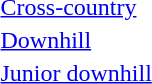<table>
<tr>
<td><a href='#'>Cross-country</a></td>
<td></td>
<td></td>
<td></td>
</tr>
<tr>
<td><a href='#'>Downhill</a></td>
<td></td>
<td></td>
<td></td>
</tr>
<tr>
<td><a href='#'>Junior downhill</a></td>
<td></td>
<td></td>
<td></td>
</tr>
</table>
